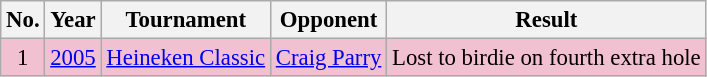<table class="wikitable" style="font-size:95%;">
<tr>
<th>No.</th>
<th>Year</th>
<th>Tournament</th>
<th>Opponent</th>
<th>Result</th>
</tr>
<tr style="background:#F2C1D1;">
<td align=center>1</td>
<td><a href='#'>2005</a></td>
<td><a href='#'>Heineken Classic</a></td>
<td> <a href='#'>Craig Parry</a></td>
<td>Lost to birdie on fourth extra hole</td>
</tr>
</table>
